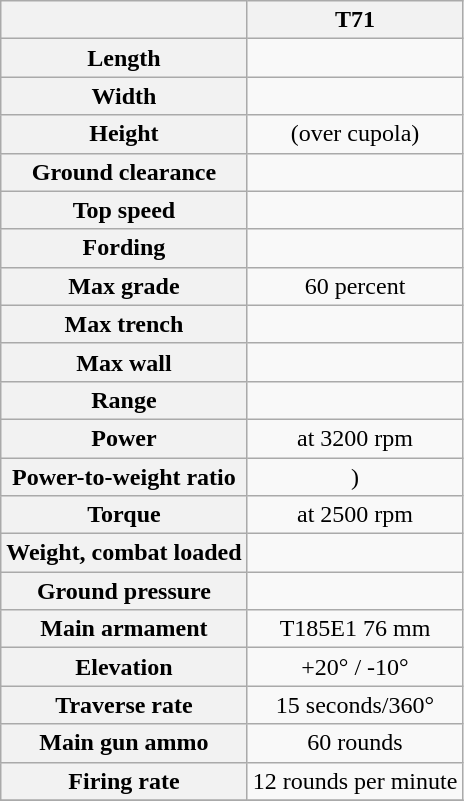<table class="wikitable">
<tr style="text-align:center;">
<th></th>
<th>T71</th>
</tr>
<tr style="text-align:center;">
<th>Length</th>
<td></td>
</tr>
<tr style="text-align:center;">
<th>Width</th>
<td></td>
</tr>
<tr style="text-align:center;">
<th>Height</th>
<td> (over cupola)</td>
</tr>
<tr style="text-align:center;">
<th>Ground clearance</th>
<td></td>
</tr>
<tr style="text-align:center;">
<th>Top speed</th>
<td></td>
</tr>
<tr style="text-align:center;">
<th>Fording</th>
<td></td>
</tr>
<tr style="text-align:center;">
<th>Max grade</th>
<td>60 percent</td>
</tr>
<tr style="text-align:center;">
<th>Max trench</th>
<td></td>
</tr>
<tr style="text-align:center;">
<th>Max wall</th>
<td></td>
</tr>
<tr style="text-align:center;">
<th>Range</th>
<td></td>
</tr>
<tr style="text-align:center;">
<th>Power</th>
<td> at 3200 rpm</td>
</tr>
<tr style="text-align:center;">
<th>Power-to-weight ratio</th>
<td>)</td>
</tr>
<tr style="text-align:center;">
<th>Torque</th>
<td> at 2500 rpm</td>
</tr>
<tr style="text-align:center;">
<th>Weight, combat loaded</th>
<td></td>
</tr>
<tr style="text-align:center;">
<th>Ground pressure</th>
<td></td>
</tr>
<tr style="text-align:center;">
<th>Main armament</th>
<td>T185E1 76 mm</td>
</tr>
<tr style="text-align:center;">
<th>Elevation</th>
<td>+20° / -10°</td>
</tr>
<tr style="text-align:center;">
<th>Traverse rate</th>
<td>15 seconds/360°</td>
</tr>
<tr style="text-align:center;">
<th>Main gun ammo</th>
<td>60 rounds</td>
</tr>
<tr style="text-align:center;">
<th>Firing rate</th>
<td>12 rounds per minute</td>
</tr>
<tr style="text-align:center;">
</tr>
</table>
